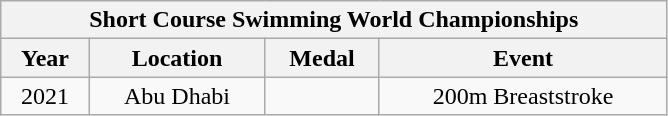<table class="wikitable center col2izq" style="text-align:center;width:445px;">
<tr>
<th colspan=4>Short Course Swimming World Championships</th>
</tr>
<tr>
<th>Year</th>
<th>Location</th>
<th>Medal</th>
<th>Event</th>
</tr>
<tr>
<td>2021</td>
<td>Abu Dhabi</td>
<td></td>
<td>200m Breaststroke</td>
</tr>
</table>
